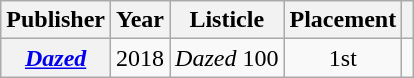<table class="wikitable plainrowheaders" style="text-align:center">
<tr>
<th>Publisher</th>
<th>Year</th>
<th>Listicle</th>
<th>Placement</th>
<th scope="col" class="unsortable"></th>
</tr>
<tr>
<th scope="row"><em><a href='#'>Dazed</a></em></th>
<td>2018</td>
<td><em>Dazed</em> 100</td>
<td>1st</td>
<td></td>
</tr>
</table>
